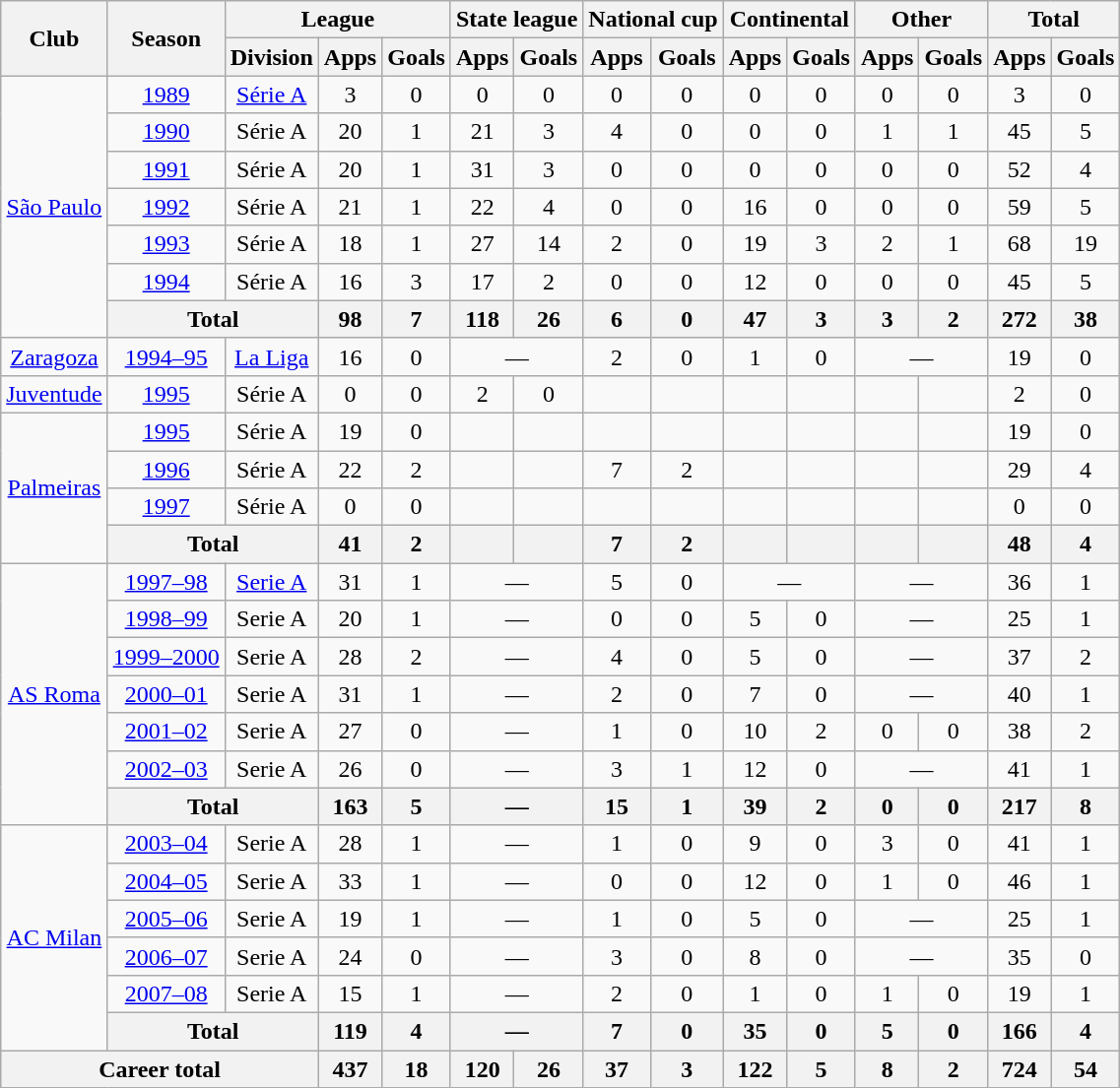<table class="wikitable" style="text-align:center">
<tr>
<th rowspan="2">Club</th>
<th rowspan="2">Season</th>
<th colspan="3">League</th>
<th colspan="2">State league</th>
<th colspan="2">National cup</th>
<th colspan="2">Continental</th>
<th colspan="2">Other</th>
<th colspan="2">Total</th>
</tr>
<tr>
<th>Division</th>
<th>Apps</th>
<th>Goals</th>
<th>Apps</th>
<th>Goals</th>
<th>Apps</th>
<th>Goals</th>
<th>Apps</th>
<th>Goals</th>
<th>Apps</th>
<th>Goals</th>
<th>Apps</th>
<th>Goals</th>
</tr>
<tr>
<td rowspan="7"><a href='#'>São Paulo</a></td>
<td><a href='#'>1989</a></td>
<td><a href='#'>Série A</a></td>
<td>3</td>
<td>0</td>
<td>0</td>
<td>0</td>
<td>0</td>
<td>0</td>
<td>0</td>
<td>0</td>
<td>0</td>
<td>0</td>
<td>3</td>
<td>0</td>
</tr>
<tr>
<td><a href='#'>1990</a></td>
<td>Série A</td>
<td>20</td>
<td>1</td>
<td>21</td>
<td>3</td>
<td>4</td>
<td>0</td>
<td>0</td>
<td>0</td>
<td>1</td>
<td>1</td>
<td>45</td>
<td>5</td>
</tr>
<tr>
<td><a href='#'>1991</a></td>
<td>Série A</td>
<td>20</td>
<td>1</td>
<td>31</td>
<td>3</td>
<td>0</td>
<td>0</td>
<td>0</td>
<td>0</td>
<td>0</td>
<td>0</td>
<td>52</td>
<td>4</td>
</tr>
<tr>
<td><a href='#'>1992</a></td>
<td>Série A</td>
<td>21</td>
<td>1</td>
<td>22</td>
<td>4</td>
<td>0</td>
<td>0</td>
<td>16</td>
<td>0</td>
<td>0</td>
<td>0</td>
<td>59</td>
<td>5</td>
</tr>
<tr>
<td><a href='#'>1993</a></td>
<td>Série A</td>
<td>18</td>
<td>1</td>
<td>27</td>
<td>14</td>
<td>2</td>
<td>0</td>
<td>19</td>
<td>3</td>
<td>2</td>
<td>1</td>
<td>68</td>
<td>19</td>
</tr>
<tr>
<td><a href='#'>1994</a></td>
<td>Série A</td>
<td>16</td>
<td>3</td>
<td>17</td>
<td>2</td>
<td>0</td>
<td>0</td>
<td>12</td>
<td>0</td>
<td>0</td>
<td>0</td>
<td>45</td>
<td>5</td>
</tr>
<tr>
<th colspan="2">Total</th>
<th>98</th>
<th>7</th>
<th>118</th>
<th>26</th>
<th>6</th>
<th>0</th>
<th>47</th>
<th>3</th>
<th>3</th>
<th>2</th>
<th>272</th>
<th>38</th>
</tr>
<tr>
<td><a href='#'>Zaragoza</a></td>
<td><a href='#'>1994–95</a></td>
<td><a href='#'>La Liga</a></td>
<td>16</td>
<td>0</td>
<td colspan="2">—</td>
<td>2</td>
<td>0</td>
<td>1</td>
<td>0</td>
<td colspan="2">—</td>
<td>19</td>
<td>0</td>
</tr>
<tr>
<td><a href='#'>Juventude</a></td>
<td><a href='#'>1995</a></td>
<td>Série A</td>
<td>0</td>
<td>0</td>
<td>2</td>
<td>0</td>
<td></td>
<td></td>
<td></td>
<td></td>
<td></td>
<td></td>
<td>2</td>
<td>0</td>
</tr>
<tr>
<td rowspan="4"><a href='#'>Palmeiras</a></td>
<td><a href='#'>1995</a></td>
<td>Série A</td>
<td>19</td>
<td>0</td>
<td></td>
<td></td>
<td></td>
<td></td>
<td></td>
<td></td>
<td></td>
<td></td>
<td>19</td>
<td>0</td>
</tr>
<tr>
<td><a href='#'>1996</a></td>
<td>Série A</td>
<td>22</td>
<td>2</td>
<td></td>
<td></td>
<td>7</td>
<td>2</td>
<td></td>
<td></td>
<td></td>
<td></td>
<td>29</td>
<td>4</td>
</tr>
<tr>
<td><a href='#'>1997</a></td>
<td>Série A</td>
<td>0</td>
<td>0</td>
<td></td>
<td></td>
<td></td>
<td></td>
<td></td>
<td></td>
<td></td>
<td></td>
<td>0</td>
<td>0</td>
</tr>
<tr>
<th colspan="2">Total</th>
<th>41</th>
<th>2</th>
<th></th>
<th></th>
<th>7</th>
<th>2</th>
<th></th>
<th></th>
<th></th>
<th></th>
<th>48</th>
<th>4</th>
</tr>
<tr>
<td rowspan="7"><a href='#'>AS Roma</a></td>
<td><a href='#'>1997–98</a></td>
<td><a href='#'>Serie A</a></td>
<td>31</td>
<td>1</td>
<td colspan="2">—</td>
<td>5</td>
<td>0</td>
<td colspan="2">—</td>
<td colspan="2">—</td>
<td>36</td>
<td>1</td>
</tr>
<tr>
<td><a href='#'>1998–99</a></td>
<td>Serie A</td>
<td>20</td>
<td>1</td>
<td colspan="2">—</td>
<td>0</td>
<td>0</td>
<td>5</td>
<td>0</td>
<td colspan="2">—</td>
<td>25</td>
<td>1</td>
</tr>
<tr>
<td><a href='#'>1999–2000</a></td>
<td>Serie A</td>
<td>28</td>
<td>2</td>
<td colspan="2">—</td>
<td>4</td>
<td>0</td>
<td>5</td>
<td>0</td>
<td colspan="2">—</td>
<td>37</td>
<td>2</td>
</tr>
<tr>
<td><a href='#'>2000–01</a></td>
<td>Serie A</td>
<td>31</td>
<td>1</td>
<td colspan="2">—</td>
<td>2</td>
<td>0</td>
<td>7</td>
<td>0</td>
<td colspan="2">—</td>
<td>40</td>
<td>1</td>
</tr>
<tr>
<td><a href='#'>2001–02</a></td>
<td>Serie A</td>
<td>27</td>
<td>0</td>
<td colspan="2">—</td>
<td>1</td>
<td>0</td>
<td>10</td>
<td>2</td>
<td>0</td>
<td>0</td>
<td>38</td>
<td>2</td>
</tr>
<tr>
<td><a href='#'>2002–03</a></td>
<td>Serie A</td>
<td>26</td>
<td>0</td>
<td colspan="2">—</td>
<td>3</td>
<td>1</td>
<td>12</td>
<td>0</td>
<td colspan="2">—</td>
<td>41</td>
<td>1</td>
</tr>
<tr>
<th colspan="2">Total</th>
<th>163</th>
<th>5</th>
<th colspan="2">—</th>
<th>15</th>
<th>1</th>
<th>39</th>
<th>2</th>
<th>0</th>
<th>0</th>
<th>217</th>
<th>8</th>
</tr>
<tr>
<td rowspan="6"><a href='#'>AC Milan</a></td>
<td><a href='#'>2003–04</a></td>
<td>Serie A</td>
<td>28</td>
<td>1</td>
<td colspan="2">—</td>
<td>1</td>
<td>0</td>
<td>9</td>
<td>0</td>
<td>3</td>
<td>0</td>
<td>41</td>
<td>1</td>
</tr>
<tr>
<td><a href='#'>2004–05</a></td>
<td>Serie A</td>
<td>33</td>
<td>1</td>
<td colspan="2">—</td>
<td>0</td>
<td>0</td>
<td>12</td>
<td>0</td>
<td>1</td>
<td>0</td>
<td>46</td>
<td>1</td>
</tr>
<tr>
<td><a href='#'>2005–06</a></td>
<td>Serie A</td>
<td>19</td>
<td>1</td>
<td colspan="2">—</td>
<td>1</td>
<td>0</td>
<td>5</td>
<td>0</td>
<td colspan="2">—</td>
<td>25</td>
<td>1</td>
</tr>
<tr>
<td><a href='#'>2006–07</a></td>
<td>Serie A</td>
<td>24</td>
<td>0</td>
<td colspan="2">—</td>
<td>3</td>
<td>0</td>
<td>8</td>
<td>0</td>
<td colspan="2">—</td>
<td>35</td>
<td>0</td>
</tr>
<tr>
<td><a href='#'>2007–08</a></td>
<td>Serie A</td>
<td>15</td>
<td>1</td>
<td colspan="2">—</td>
<td>2</td>
<td>0</td>
<td>1</td>
<td>0</td>
<td>1</td>
<td>0</td>
<td>19</td>
<td>1</td>
</tr>
<tr>
<th colspan="2">Total</th>
<th>119</th>
<th>4</th>
<th colspan="2">—</th>
<th>7</th>
<th>0</th>
<th>35</th>
<th>0</th>
<th>5</th>
<th>0</th>
<th>166</th>
<th>4</th>
</tr>
<tr>
<th colspan="3">Career total</th>
<th>437</th>
<th>18</th>
<th>120</th>
<th>26</th>
<th>37</th>
<th>3</th>
<th>122</th>
<th>5</th>
<th>8</th>
<th>2</th>
<th>724</th>
<th>54</th>
</tr>
</table>
